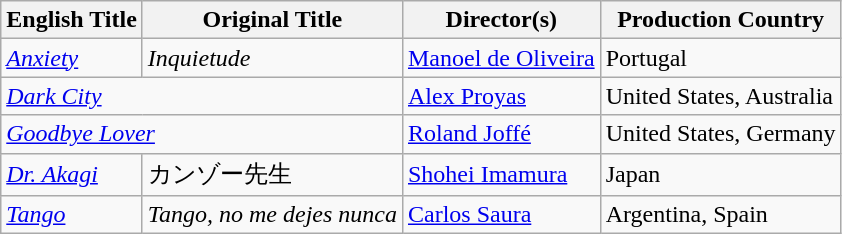<table class="wikitable">
<tr>
<th>English Title</th>
<th>Original Title</th>
<th>Director(s)</th>
<th>Production Country</th>
</tr>
<tr>
<td><em><a href='#'>Anxiety</a></em></td>
<td><em>Inquietude</em></td>
<td><a href='#'>Manoel de Oliveira</a></td>
<td>Portugal</td>
</tr>
<tr>
<td colspan="2"><em><a href='#'>Dark City</a></em></td>
<td><a href='#'>Alex Proyas</a></td>
<td>United States, Australia</td>
</tr>
<tr>
<td colspan="2"><em><a href='#'>Goodbye Lover</a></em></td>
<td><a href='#'>Roland Joffé</a></td>
<td>United States, Germany</td>
</tr>
<tr>
<td><em><a href='#'>Dr. Akagi</a></em></td>
<td>カンゾー先生</td>
<td><a href='#'>Shohei Imamura</a></td>
<td>Japan</td>
</tr>
<tr>
<td><em><a href='#'>Tango</a></em></td>
<td><em>Tango, no me dejes nunca</em></td>
<td><a href='#'>Carlos Saura</a></td>
<td>Argentina, Spain</td>
</tr>
</table>
